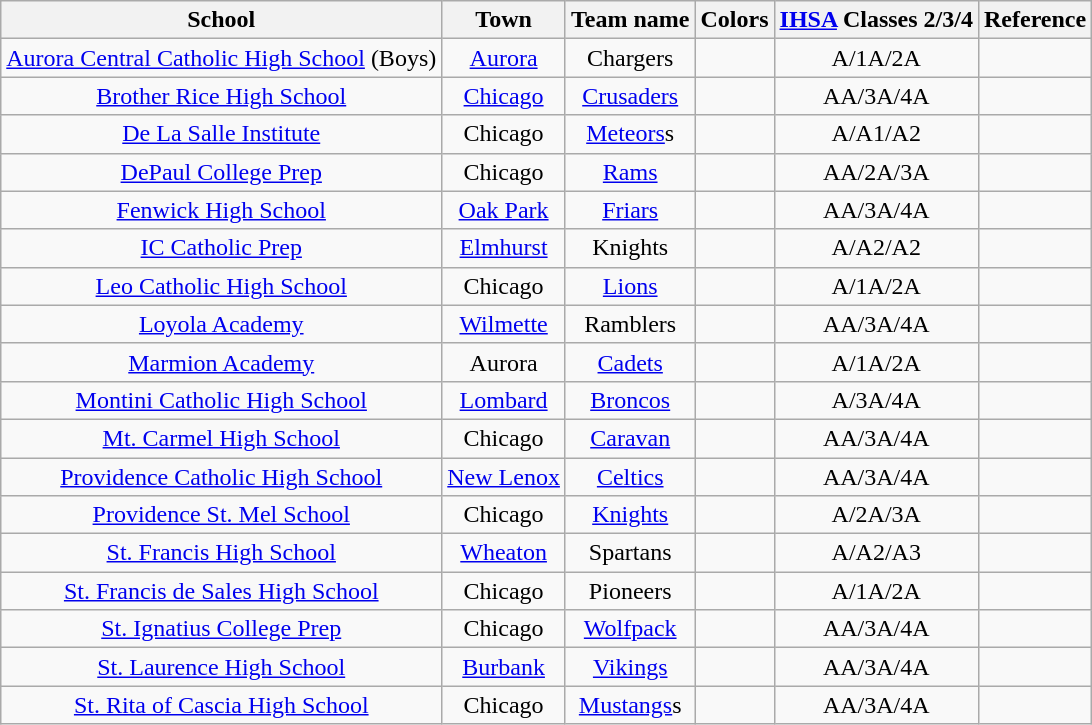<table class="wikitable" style="text-align:center;">
<tr>
<th>School</th>
<th>Town</th>
<th>Team name</th>
<th>Colors</th>
<th><a href='#'>IHSA</a> Classes 2/3/4</th>
<th>Reference</th>
</tr>
<tr>
<td><a href='#'>Aurora Central Catholic High School</a> (Boys)</td>
<td><a href='#'>Aurora</a></td>
<td>Chargers</td>
<td> </td>
<td>A/1A/2A</td>
<td></td>
</tr>
<tr>
<td><a href='#'>Brother Rice High School</a></td>
<td><a href='#'>Chicago</a></td>
<td><a href='#'>Crusaders</a></td>
<td> </td>
<td>AA/3A/4A</td>
<td></td>
</tr>
<tr>
<td><a href='#'>De La Salle Institute</a></td>
<td>Chicago</td>
<td><a href='#'>Meteors</a>s</td>
<td> </td>
<td>A/A1/A2</td>
<td></td>
</tr>
<tr>
<td><a href='#'>DePaul College Prep</a></td>
<td>Chicago</td>
<td><a href='#'>Rams</a></td>
<td>  </td>
<td>AA/2A/3A</td>
<td></td>
</tr>
<tr>
<td><a href='#'>Fenwick High School</a></td>
<td><a href='#'>Oak Park</a></td>
<td><a href='#'>Friars</a></td>
<td> </td>
<td>AA/3A/4A</td>
<td></td>
</tr>
<tr>
<td><a href='#'>IC Catholic Prep</a></td>
<td><a href='#'>Elmhurst</a></td>
<td>Knights</td>
<td> </td>
<td>A/A2/A2</td>
<td></td>
</tr>
<tr>
<td><a href='#'>Leo Catholic High School</a></td>
<td>Chicago</td>
<td><a href='#'>Lions</a></td>
<td> </td>
<td>A/1A/2A</td>
<td></td>
</tr>
<tr>
<td><a href='#'>Loyola Academy</a></td>
<td><a href='#'>Wilmette</a></td>
<td>Ramblers</td>
<td> </td>
<td>AA/3A/4A</td>
<td></td>
</tr>
<tr>
<td><a href='#'>Marmion Academy</a></td>
<td>Aurora</td>
<td><a href='#'>Cadets</a></td>
<td> </td>
<td>A/1A/2A</td>
<td></td>
</tr>
<tr>
<td><a href='#'>Montini Catholic High School</a></td>
<td><a href='#'>Lombard</a></td>
<td><a href='#'>Broncos</a></td>
<td>  </td>
<td>A/3A/4A</td>
<td></td>
</tr>
<tr>
<td><a href='#'>Mt. Carmel High School</a></td>
<td>Chicago</td>
<td><a href='#'>Caravan</a></td>
<td> </td>
<td>AA/3A/4A</td>
<td></td>
</tr>
<tr>
<td><a href='#'>Providence Catholic High School</a></td>
<td><a href='#'>New Lenox</a></td>
<td><a href='#'>Celtics</a></td>
<td> </td>
<td>AA/3A/4A</td>
<td></td>
</tr>
<tr>
<td><a href='#'>Providence St. Mel School</a></td>
<td>Chicago</td>
<td><a href='#'>Knights</a></td>
<td> </td>
<td>A/2A/3A</td>
<td></td>
</tr>
<tr>
<td><a href='#'>St. Francis High School</a></td>
<td><a href='#'>Wheaton</a></td>
<td>Spartans</td>
<td> </td>
<td>A/A2/A3</td>
<td></td>
</tr>
<tr>
<td><a href='#'>St. Francis de Sales High School</a></td>
<td>Chicago</td>
<td>Pioneers</td>
<td> </td>
<td>A/1A/2A</td>
<td></td>
</tr>
<tr>
<td><a href='#'>St. Ignatius College Prep</a></td>
<td>Chicago</td>
<td><a href='#'>Wolfpack</a></td>
<td> </td>
<td>AA/3A/4A</td>
<td></td>
</tr>
<tr>
<td><a href='#'>St. Laurence High School</a></td>
<td><a href='#'>Burbank</a></td>
<td><a href='#'>Vikings</a></td>
<td> </td>
<td>AA/3A/4A</td>
<td></td>
</tr>
<tr>
<td><a href='#'>St. Rita of Cascia High School</a></td>
<td>Chicago</td>
<td><a href='#'>Mustangs</a>s</td>
<td> </td>
<td>AA/3A/4A</td>
<td></td>
</tr>
</table>
